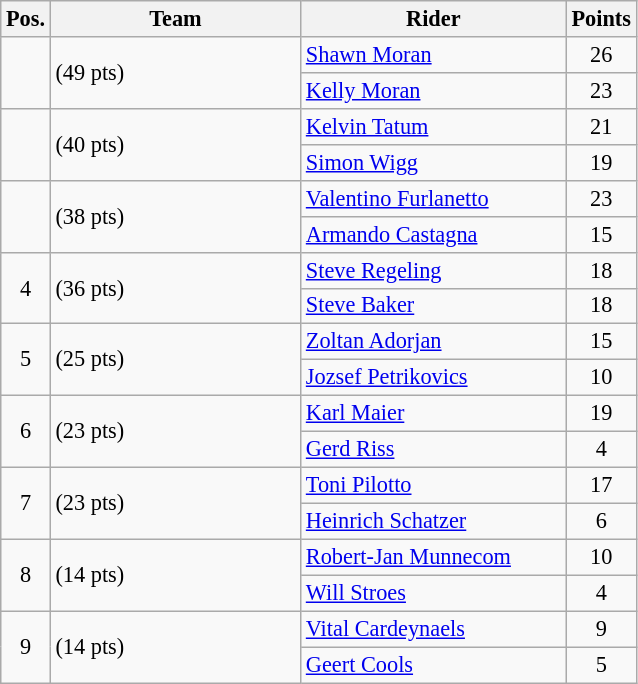<table class=wikitable style="font-size:93%;">
<tr>
<th width=25px>Pos.</th>
<th width=160px>Team</th>
<th width=170px>Rider</th>
<th width=40px>Points</th>
</tr>
<tr align=center >
<td rowspan=2 ></td>
<td rowspan=2 align=left> (49 pts)</td>
<td align=left><a href='#'>Shawn Moran</a></td>
<td>26</td>
</tr>
<tr align=center >
<td align=left><a href='#'>Kelly Moran</a></td>
<td>23</td>
</tr>
<tr align=center >
<td rowspan=2 ></td>
<td rowspan=2 align=left> (40 pts)</td>
<td align=left><a href='#'>Kelvin Tatum</a></td>
<td>21</td>
</tr>
<tr align=center >
<td align=left><a href='#'>Simon Wigg</a></td>
<td>19</td>
</tr>
<tr align=center >
<td rowspan=2 ></td>
<td rowspan=2 align=left> (38 pts)</td>
<td align=left><a href='#'>Valentino Furlanetto</a></td>
<td>23</td>
</tr>
<tr align=center >
<td align=left><a href='#'>Armando Castagna</a></td>
<td>15</td>
</tr>
<tr align=center>
<td rowspan=2>4</td>
<td rowspan=2 align=left> (36 pts)</td>
<td align=left><a href='#'>Steve Regeling</a></td>
<td>18</td>
</tr>
<tr align=center>
<td align=left><a href='#'>Steve Baker</a></td>
<td>18</td>
</tr>
<tr align=center>
<td rowspan=2>5</td>
<td rowspan=2 align=left> (25 pts)</td>
<td align=left><a href='#'>Zoltan Adorjan</a></td>
<td>15</td>
</tr>
<tr align=center>
<td align=left><a href='#'>Jozsef Petrikovics</a></td>
<td>10</td>
</tr>
<tr align=center>
<td rowspan=2>6</td>
<td rowspan=2 align=left> (23 pts)</td>
<td align=left><a href='#'>Karl Maier</a></td>
<td>19</td>
</tr>
<tr align=center>
<td align=left><a href='#'>Gerd Riss</a></td>
<td>4</td>
</tr>
<tr align=center>
<td rowspan=2>7</td>
<td rowspan=2 align=left> (23 pts)</td>
<td align=left><a href='#'>Toni Pilotto</a></td>
<td>17</td>
</tr>
<tr align=center>
<td align=left><a href='#'>Heinrich Schatzer</a></td>
<td>6</td>
</tr>
<tr align=center>
<td rowspan=2>8</td>
<td rowspan=2 align=left> (14 pts)</td>
<td align=left><a href='#'>Robert-Jan Munnecom</a></td>
<td>10</td>
</tr>
<tr align=center>
<td align=left><a href='#'>Will Stroes</a></td>
<td>4</td>
</tr>
<tr align=center>
<td rowspan=2>9</td>
<td rowspan=2 align=left> (14 pts)</td>
<td align=left><a href='#'>Vital Cardeynaels</a></td>
<td>9</td>
</tr>
<tr align=center>
<td align=left><a href='#'>Geert Cools</a></td>
<td>5</td>
</tr>
</table>
